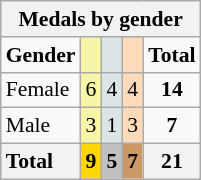<table class="wikitable" style="text-align:center;font-size:90%">
<tr style="background:#efefef;">
<th colspan=7><strong>Medals by gender</strong></th>
</tr>
<tr>
<td><strong>Gender</strong></td>
<td bgcolor=#f7f6a8></td>
<td bgcolor=#dce5e5></td>
<td bgcolor=#ffdab9></td>
<td><strong>Total</strong></td>
</tr>
<tr>
<td style="text-align:left;">Female</td>
<td style="background:#F7F6A8;">6</td>
<td style="background:#DCE5E5;">4</td>
<td style="background:#FFDAB9;">4</td>
<td><strong>14</strong></td>
</tr>
<tr>
<td style="text-align:left;">Male</td>
<td style="background:#F7F6A8;">3</td>
<td style="background:#DCE5E5;">1</td>
<td style="background:#FFDAB9;">3</td>
<td><strong>7</strong></td>
</tr>
<tr>
<th style="text-align:left;"><strong>Total</strong></th>
<th style="background:gold;"><strong>9</strong></th>
<th style="background:silver;"><strong>5</strong></th>
<th style="background:#c96;"><strong>7</strong></th>
<th><strong>21</strong></th>
</tr>
</table>
